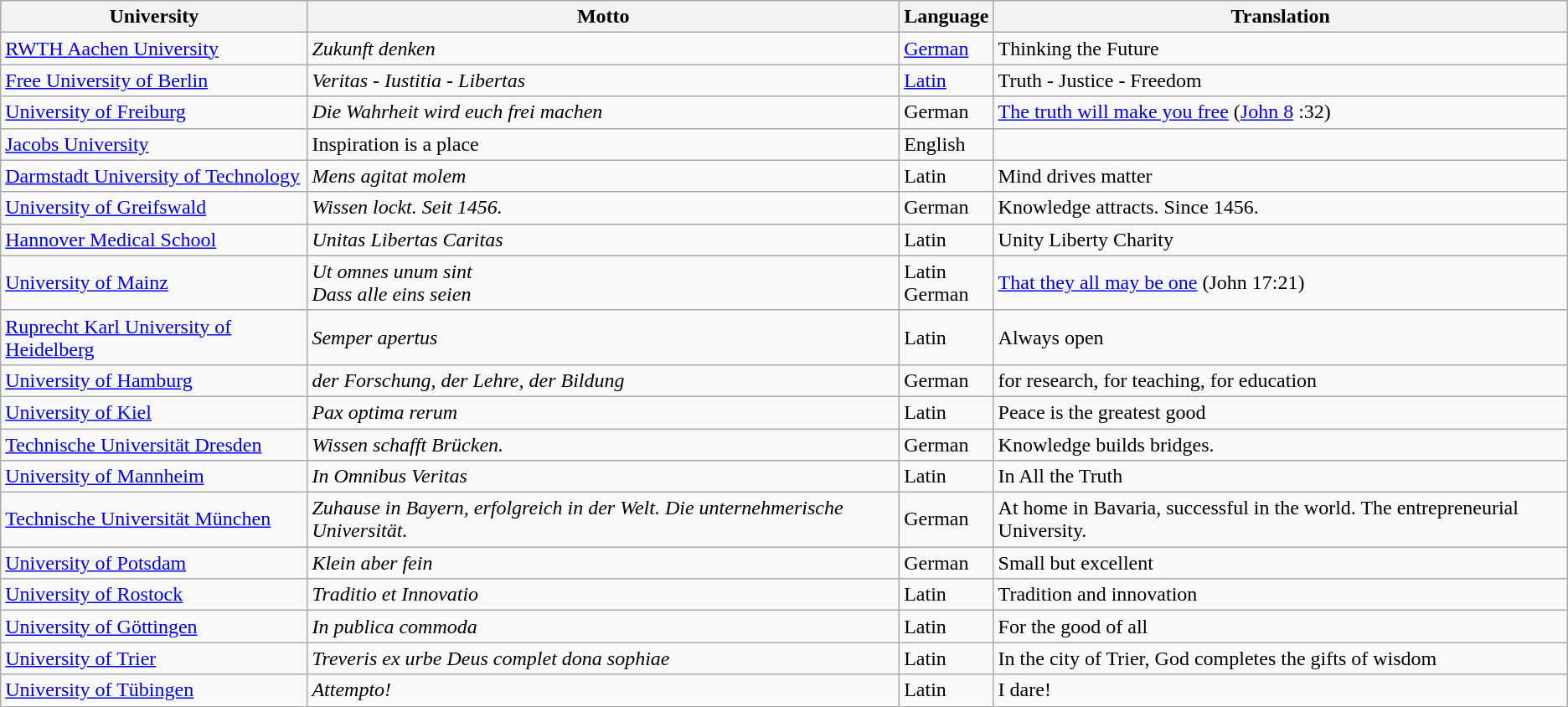<table class="wikitable sortable plainrowheaders">
<tr>
<th>University</th>
<th>Motto</th>
<th>Language</th>
<th>Translation</th>
</tr>
<tr>
<td><a href='#'>RWTH Aachen University</a></td>
<td><em>Zukunft denken</em></td>
<td><a href='#'>German</a></td>
<td>Thinking the Future</td>
</tr>
<tr>
<td><a href='#'>Free University of Berlin</a></td>
<td><em>Veritas - Iustitia - Libertas</em></td>
<td><a href='#'>Latin</a></td>
<td>Truth - Justice - Freedom</td>
</tr>
<tr>
<td><a href='#'>University of Freiburg</a></td>
<td><em>Die Wahrheit wird euch frei machen</em></td>
<td>German</td>
<td><a href='#'>The truth will make you free</a> (<a href='#'>John 8</a> :32)</td>
</tr>
<tr>
<td><a href='#'>Jacobs University</a></td>
<td>Inspiration is a place</td>
<td>English</td>
<td></td>
</tr>
<tr>
<td><a href='#'>Darmstadt University of Technology</a></td>
<td><em>Mens agitat molem</em></td>
<td>Latin</td>
<td>Mind drives matter</td>
</tr>
<tr>
<td><a href='#'>University of Greifswald</a></td>
<td><em>Wissen lockt. Seit 1456.</em></td>
<td>German</td>
<td>Knowledge attracts. Since 1456.</td>
</tr>
<tr>
<td><a href='#'>Hannover Medical School</a></td>
<td><em>Unitas Libertas Caritas</em></td>
<td>Latin</td>
<td>Unity Liberty Charity</td>
</tr>
<tr>
<td><a href='#'>University of Mainz</a></td>
<td><em>Ut omnes unum sint</em><br><em>Dass alle eins seien</em></td>
<td>Latin<br>German</td>
<td><a href='#'>That they all may be one</a> (John 17:21)</td>
</tr>
<tr>
<td><a href='#'>Ruprecht Karl University of Heidelberg</a></td>
<td><em>Semper apertus</em></td>
<td>Latin</td>
<td>Always open</td>
</tr>
<tr>
<td><a href='#'>University of Hamburg</a></td>
<td><em>der Forschung, der Lehre, der Bildung</em></td>
<td>German</td>
<td>for research, for teaching, for education</td>
</tr>
<tr>
<td><a href='#'>University of Kiel</a></td>
<td><em>Pax optima rerum</em></td>
<td>Latin</td>
<td>Peace is the greatest good</td>
</tr>
<tr>
<td><a href='#'>Technische Universität Dresden</a></td>
<td><em>Wissen schafft Brücken.</em></td>
<td>German</td>
<td>Knowledge builds bridges.</td>
</tr>
<tr>
<td><a href='#'>University of Mannheim</a></td>
<td><em>In Omnibus Veritas</em></td>
<td>Latin</td>
<td>In All the Truth</td>
</tr>
<tr>
<td><a href='#'>Technische Universität München</a></td>
<td><em>Zuhause in Bayern, erfolgreich in der Welt. Die unternehmerische Universität.</em></td>
<td>German</td>
<td>At home in Bavaria, successful in the world. The entrepreneurial University.</td>
</tr>
<tr>
<td><a href='#'>University of Potsdam</a></td>
<td><em>Klein aber fein</em></td>
<td>German</td>
<td>Small but excellent</td>
</tr>
<tr>
<td><a href='#'>University of Rostock</a></td>
<td><em>Traditio et Innovatio</em></td>
<td>Latin</td>
<td>Tradition and innovation</td>
</tr>
<tr>
<td><a href='#'>University of Göttingen</a></td>
<td><em>In publica commoda</em></td>
<td>Latin</td>
<td>For the good of all</td>
</tr>
<tr>
<td><a href='#'>University of Trier</a></td>
<td><em>Treveris ex urbe Deus complet dona sophiae</em></td>
<td>Latin</td>
<td>In the city of Trier, God completes the gifts of wisdom</td>
</tr>
<tr>
<td><a href='#'>University of Tübingen</a></td>
<td><em>Attempto!</em></td>
<td>Latin</td>
<td>I dare!</td>
</tr>
</table>
